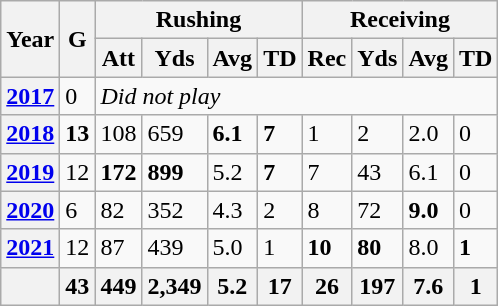<table class="wikitable sortable">
<tr>
<th rowspan="2">Year</th>
<th rowspan="2">G</th>
<th colspan="4">Rushing</th>
<th colspan="4">Receiving</th>
</tr>
<tr>
<th>Att</th>
<th>Yds</th>
<th>Avg</th>
<th>TD</th>
<th>Rec</th>
<th>Yds</th>
<th>Avg</th>
<th>TD</th>
</tr>
<tr>
<th><a href='#'>2017</a></th>
<td>0</td>
<td colspan="8"><em>Did not play</em></td>
</tr>
<tr>
<th><a href='#'>2018</a></th>
<td><strong>13</strong></td>
<td>108</td>
<td>659</td>
<td><strong>6.1</strong></td>
<td><strong>7</strong></td>
<td>1</td>
<td>2</td>
<td>2.0</td>
<td>0</td>
</tr>
<tr>
<th><a href='#'>2019</a></th>
<td>12</td>
<td><strong>172</strong></td>
<td><strong>899</strong></td>
<td>5.2</td>
<td><strong>7</strong></td>
<td>7</td>
<td>43</td>
<td>6.1</td>
<td>0</td>
</tr>
<tr>
<th><a href='#'>2020</a></th>
<td>6</td>
<td>82</td>
<td>352</td>
<td>4.3</td>
<td>2</td>
<td>8</td>
<td>72</td>
<td><strong>9.0</strong></td>
<td>0</td>
</tr>
<tr>
<th><a href='#'>2021</a></th>
<td>12</td>
<td>87</td>
<td>439</td>
<td>5.0</td>
<td>1</td>
<td><strong>10</strong></td>
<td><strong>80</strong></td>
<td>8.0</td>
<td><strong>1</strong></td>
</tr>
<tr>
<th></th>
<th><strong>43</strong></th>
<th><strong>449</strong></th>
<th><strong>2,349</strong></th>
<th><strong>5.2</strong></th>
<th><strong>17</strong></th>
<th><strong>26</strong></th>
<th><strong>197</strong></th>
<th><strong>7.6</strong></th>
<th><strong>1</strong></th>
</tr>
</table>
